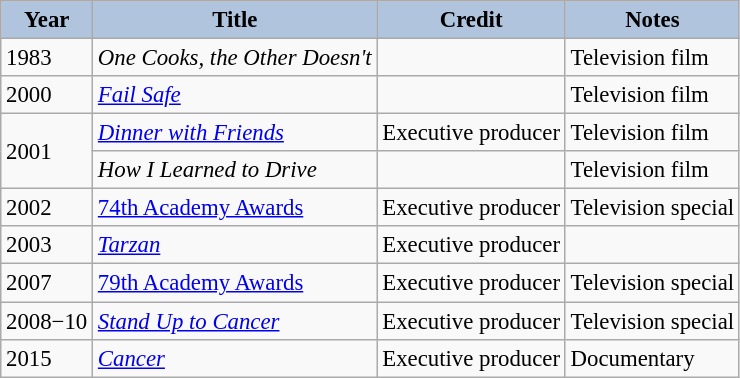<table class="wikitable" style="font-size:95%;">
<tr>
<th style="background:#B0C4DE;">Year</th>
<th style="background:#B0C4DE;">Title</th>
<th style="background:#B0C4DE;">Credit</th>
<th style="background:#B0C4DE;">Notes</th>
</tr>
<tr>
<td>1983</td>
<td><em>One Cooks, the Other Doesn't</em></td>
<td></td>
<td>Television film</td>
</tr>
<tr>
<td>2000</td>
<td><em><a href='#'>Fail Safe</a></em></td>
<td></td>
<td>Television film</td>
</tr>
<tr>
<td rowspan=2>2001</td>
<td><em><a href='#'>Dinner with Friends</a></em></td>
<td>Executive producer</td>
<td>Television film</td>
</tr>
<tr>
<td><em>How I Learned to Drive</em></td>
<td></td>
<td>Television film</td>
</tr>
<tr>
<td>2002</td>
<td><a href='#'>74th Academy Awards</a></td>
<td>Executive producer</td>
<td>Television special</td>
</tr>
<tr>
<td>2003</td>
<td><em><a href='#'>Tarzan</a></em></td>
<td>Executive producer</td>
<td></td>
</tr>
<tr>
<td>2007</td>
<td><a href='#'>79th Academy Awards</a></td>
<td>Executive producer</td>
<td>Television special</td>
</tr>
<tr>
<td>2008−10</td>
<td><em><a href='#'>Stand Up to Cancer</a></em></td>
<td>Executive producer</td>
<td>Television special</td>
</tr>
<tr>
<td>2015</td>
<td><em><a href='#'>Cancer</a></em></td>
<td>Executive producer</td>
<td>Documentary</td>
</tr>
</table>
